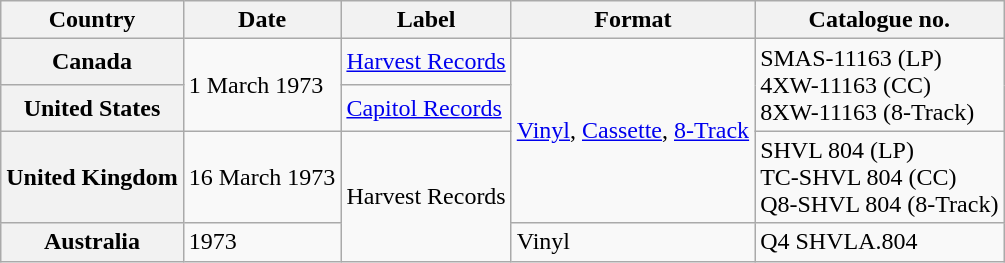<table class="wikitable plainrowheaders">
<tr>
<th>Country</th>
<th>Date</th>
<th>Label</th>
<th>Format</th>
<th>Catalogue no.</th>
</tr>
<tr>
<th scope="row">Canada</th>
<td rowspan="2">1 March 1973</td>
<td><a href='#'>Harvest Records</a></td>
<td rowspan="3"><a href='#'>Vinyl</a>, <a href='#'>Cassette</a>, <a href='#'>8-Track</a></td>
<td rowspan="2">SMAS-11163 (LP)<br>4XW-11163 (CC)<br>8XW-11163 (8-Track)</td>
</tr>
<tr>
<th scope="row">United States</th>
<td><a href='#'>Capitol Records</a></td>
</tr>
<tr>
<th scope="row">United Kingdom</th>
<td>16 March 1973</td>
<td rowspan="2">Harvest Records</td>
<td>SHVL 804 (LP)<br>TC-SHVL 804 (CC)<br>Q8-SHVL 804 (8-Track)</td>
</tr>
<tr>
<th scope="row">Australia</th>
<td>1973</td>
<td>Vinyl</td>
<td>Q4 SHVLA.804</td>
</tr>
</table>
